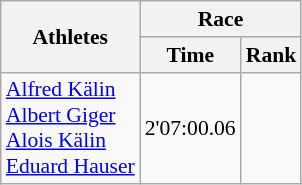<table class="wikitable" border="1" style="font-size:90%">
<tr>
<th rowspan=2>Athletes</th>
<th colspan=2>Race</th>
</tr>
<tr>
<th>Time</th>
<th>Rank</th>
</tr>
<tr>
<td><a href='#'>Alfred Kälin</a><br><a href='#'>Albert Giger</a><br><a href='#'>Alois Kälin</a><br><a href='#'>Eduard Hauser</a></td>
<td align=center>2'07:00.06</td>
<td align=center></td>
</tr>
</table>
